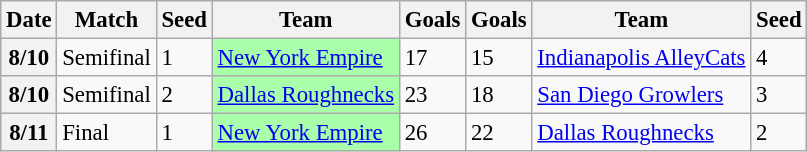<table class="wikitable" style="font-size: 95%;">
<tr>
<th>Date</th>
<th>Match</th>
<th>Seed</th>
<th>Team</th>
<th>Goals</th>
<th>Goals</th>
<th>Team</th>
<th>Seed</th>
</tr>
<tr>
<th>8/10</th>
<td>Semifinal</td>
<td>1</td>
<td style="background:#afa"><a href='#'>New York Empire</a></td>
<td>17</td>
<td>15</td>
<td><a href='#'>Indianapolis AlleyCats</a></td>
<td>4</td>
</tr>
<tr>
<th>8/10</th>
<td>Semifinal</td>
<td>2</td>
<td style="background:#afa"><a href='#'>Dallas Roughnecks</a></td>
<td>23</td>
<td>18</td>
<td><a href='#'>San Diego Growlers</a></td>
<td>3</td>
</tr>
<tr>
<th>8/11</th>
<td>Final</td>
<td>1</td>
<td style="background:#afa"><a href='#'>New York Empire</a></td>
<td>26</td>
<td>22</td>
<td><a href='#'>Dallas Roughnecks</a></td>
<td>2</td>
</tr>
</table>
